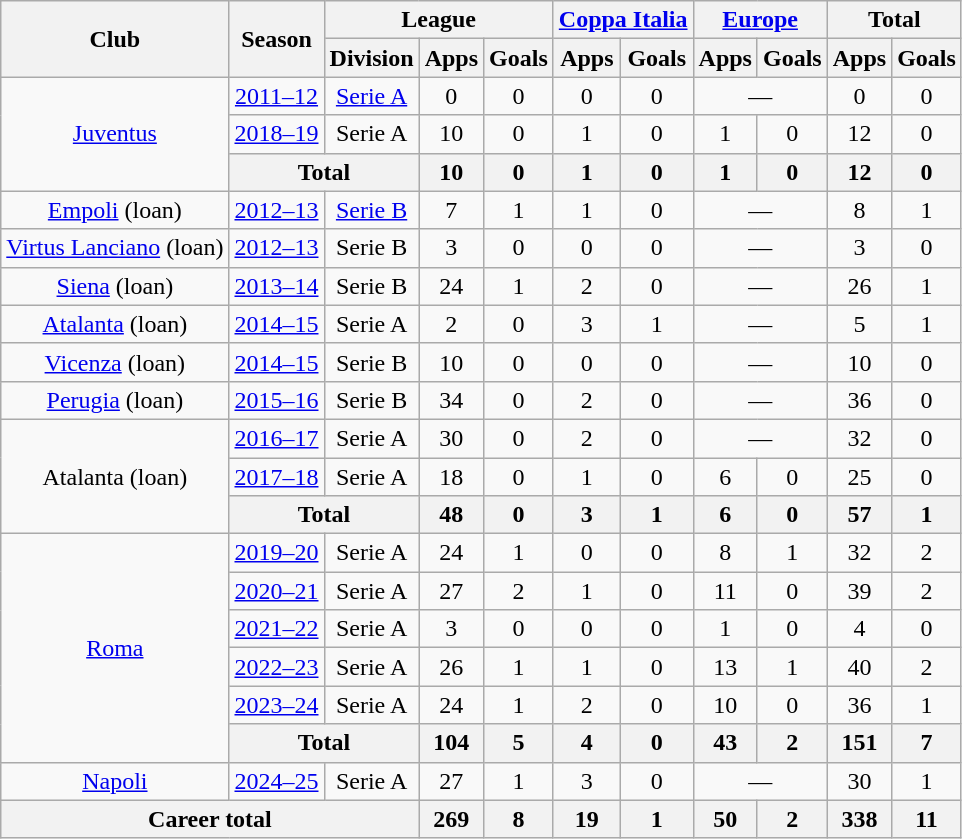<table class="wikitable" style="text-align:center">
<tr>
<th rowspan="2">Club</th>
<th rowspan="2">Season</th>
<th colspan="3">League</th>
<th colspan="2"><a href='#'>Coppa Italia</a></th>
<th colspan="2"><a href='#'>Europe</a></th>
<th colspan="2">Total</th>
</tr>
<tr>
<th>Division</th>
<th>Apps</th>
<th>Goals</th>
<th>Apps</th>
<th>Goals</th>
<th>Apps</th>
<th>Goals</th>
<th>Apps</th>
<th>Goals</th>
</tr>
<tr>
<td rowspan="3"><a href='#'>Juventus</a></td>
<td><a href='#'>2011–12</a></td>
<td><a href='#'>Serie A</a></td>
<td>0</td>
<td>0</td>
<td>0</td>
<td>0</td>
<td colspan="2">—</td>
<td>0</td>
<td>0</td>
</tr>
<tr>
<td><a href='#'>2018–19</a></td>
<td>Serie A</td>
<td>10</td>
<td>0</td>
<td>1</td>
<td>0</td>
<td>1</td>
<td>0</td>
<td>12</td>
<td>0</td>
</tr>
<tr>
<th colspan="2">Total</th>
<th>10</th>
<th>0</th>
<th>1</th>
<th>0</th>
<th>1</th>
<th>0</th>
<th>12</th>
<th>0</th>
</tr>
<tr>
<td><a href='#'>Empoli</a> (loan)</td>
<td><a href='#'>2012–13</a></td>
<td><a href='#'>Serie B</a></td>
<td>7</td>
<td>1</td>
<td>1</td>
<td>0</td>
<td colspan="2">—</td>
<td>8</td>
<td>1</td>
</tr>
<tr>
<td><a href='#'>Virtus Lanciano</a> (loan)</td>
<td><a href='#'>2012–13</a></td>
<td>Serie B</td>
<td>3</td>
<td>0</td>
<td>0</td>
<td>0</td>
<td colspan="2">—</td>
<td>3</td>
<td>0</td>
</tr>
<tr>
<td><a href='#'>Siena</a> (loan)</td>
<td><a href='#'>2013–14</a></td>
<td>Serie B</td>
<td>24</td>
<td>1</td>
<td>2</td>
<td>0</td>
<td colspan="2">—</td>
<td>26</td>
<td>1</td>
</tr>
<tr>
<td><a href='#'>Atalanta</a> (loan)</td>
<td><a href='#'>2014–15</a></td>
<td>Serie A</td>
<td>2</td>
<td>0</td>
<td>3</td>
<td>1</td>
<td colspan="2">—</td>
<td>5</td>
<td>1</td>
</tr>
<tr>
<td><a href='#'>Vicenza</a> (loan)</td>
<td><a href='#'>2014–15</a></td>
<td>Serie B</td>
<td>10</td>
<td>0</td>
<td>0</td>
<td>0</td>
<td colspan="2">—</td>
<td>10</td>
<td>0</td>
</tr>
<tr>
<td><a href='#'>Perugia</a> (loan)</td>
<td><a href='#'>2015–16</a></td>
<td>Serie B</td>
<td>34</td>
<td>0</td>
<td>2</td>
<td>0</td>
<td colspan="2">—</td>
<td>36</td>
<td>0</td>
</tr>
<tr>
<td rowspan="3">Atalanta (loan)</td>
<td><a href='#'>2016–17</a></td>
<td>Serie A</td>
<td>30</td>
<td>0</td>
<td>2</td>
<td>0</td>
<td colspan="2">—</td>
<td>32</td>
<td>0</td>
</tr>
<tr>
<td><a href='#'>2017–18</a></td>
<td>Serie A</td>
<td>18</td>
<td>0</td>
<td>1</td>
<td>0</td>
<td>6</td>
<td>0</td>
<td>25</td>
<td>0</td>
</tr>
<tr>
<th colspan="2">Total</th>
<th>48</th>
<th>0</th>
<th>3</th>
<th>1</th>
<th>6</th>
<th>0</th>
<th>57</th>
<th>1</th>
</tr>
<tr>
<td rowspan="6"><a href='#'>Roma</a></td>
<td><a href='#'>2019–20</a></td>
<td>Serie A</td>
<td>24</td>
<td>1</td>
<td>0</td>
<td>0</td>
<td>8</td>
<td>1</td>
<td>32</td>
<td>2</td>
</tr>
<tr>
<td><a href='#'>2020–21</a></td>
<td>Serie A</td>
<td>27</td>
<td>2</td>
<td>1</td>
<td>0</td>
<td>11</td>
<td>0</td>
<td>39</td>
<td>2</td>
</tr>
<tr>
<td><a href='#'>2021–22</a></td>
<td>Serie A</td>
<td>3</td>
<td>0</td>
<td>0</td>
<td>0</td>
<td>1</td>
<td>0</td>
<td>4</td>
<td>0</td>
</tr>
<tr>
<td><a href='#'>2022–23</a></td>
<td>Serie A</td>
<td>26</td>
<td>1</td>
<td>1</td>
<td>0</td>
<td>13</td>
<td>1</td>
<td>40</td>
<td>2</td>
</tr>
<tr>
<td><a href='#'>2023–24</a></td>
<td>Serie A</td>
<td>24</td>
<td>1</td>
<td>2</td>
<td>0</td>
<td>10</td>
<td>0</td>
<td>36</td>
<td>1</td>
</tr>
<tr>
<th colspan="2">Total</th>
<th>104</th>
<th>5</th>
<th>4</th>
<th>0</th>
<th>43</th>
<th>2</th>
<th>151</th>
<th>7</th>
</tr>
<tr>
<td><a href='#'>Napoli</a></td>
<td><a href='#'>2024–25</a></td>
<td>Serie A</td>
<td>27</td>
<td>1</td>
<td>3</td>
<td>0</td>
<td colspan="2">—</td>
<td>30</td>
<td>1</td>
</tr>
<tr>
<th colspan="3">Career total</th>
<th>269</th>
<th>8</th>
<th>19</th>
<th>1</th>
<th>50</th>
<th>2</th>
<th>338</th>
<th>11</th>
</tr>
</table>
